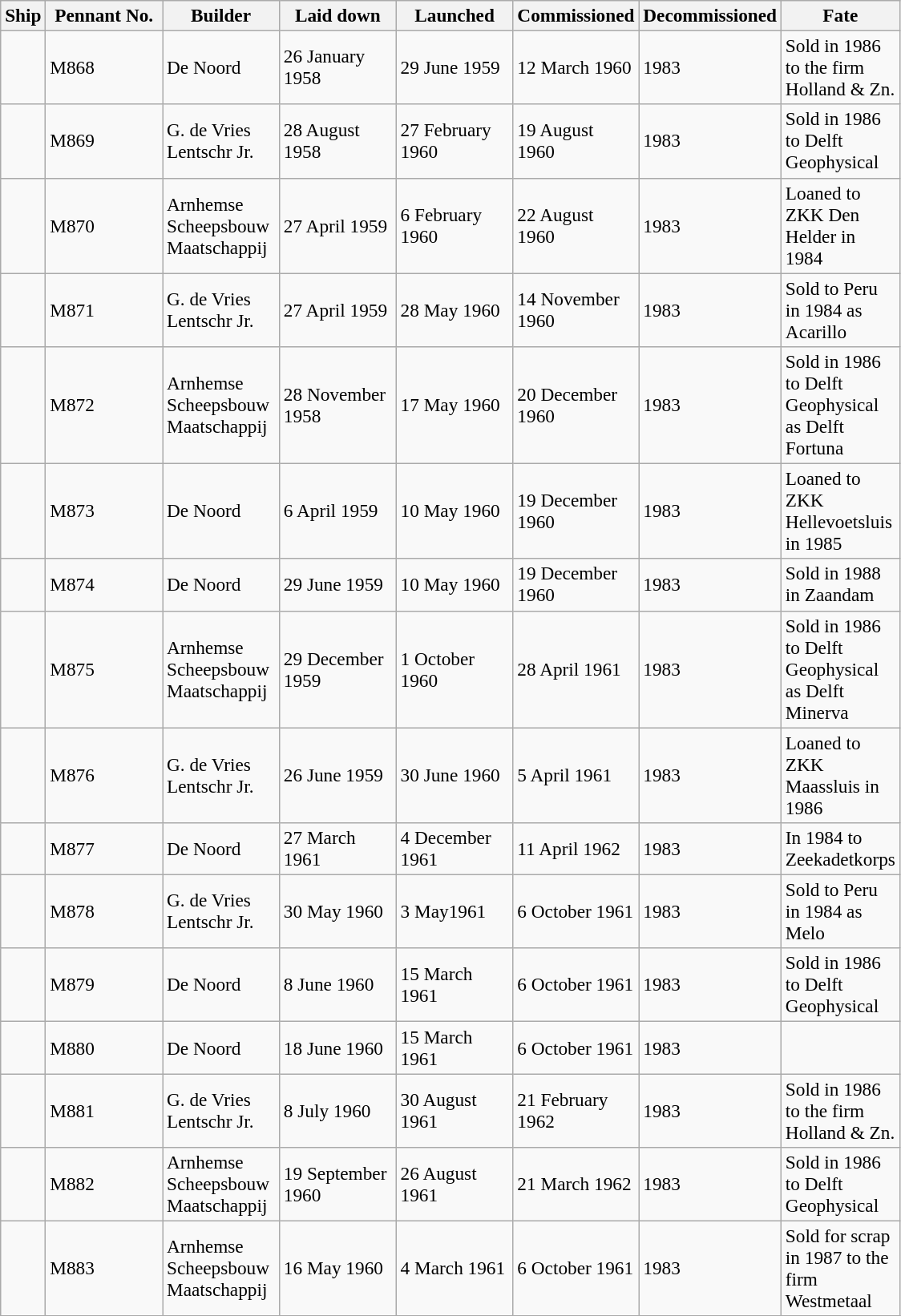<table class="wikitable" style="font-size:97%;">
<tr>
<th>Ship</th>
<th width="90">Pennant No.</th>
<th width="90">Builder</th>
<th width="90">Laid down</th>
<th width="90">Launched</th>
<th width="90">Commissioned</th>
<th>Decommissioned</th>
<th width="90">Fate</th>
</tr>
<tr>
<td></td>
<td>M868</td>
<td>De Noord</td>
<td>26 January 1958</td>
<td>29 June 1959</td>
<td>12 March 1960</td>
<td>1983</td>
<td>Sold in 1986 to the firm Holland & Zn.</td>
</tr>
<tr>
<td></td>
<td>M869</td>
<td>G. de Vries Lentschr Jr.</td>
<td>28 August 1958</td>
<td>27 February 1960</td>
<td>19 August 1960</td>
<td>1983</td>
<td>Sold in 1986 to Delft Geophysical</td>
</tr>
<tr>
<td></td>
<td>M870</td>
<td>Arnhemse Scheepsbouw Maatschappij</td>
<td>27 April 1959</td>
<td>6 February 1960</td>
<td>22 August 1960</td>
<td>1983</td>
<td>Loaned to ZKK Den Helder in 1984</td>
</tr>
<tr>
<td></td>
<td>M871</td>
<td>G. de Vries Lentschr Jr.</td>
<td>27 April 1959</td>
<td>28 May 1960</td>
<td>14 November 1960</td>
<td>1983</td>
<td>Sold to Peru in 1984 as Acarillo</td>
</tr>
<tr>
<td></td>
<td>M872</td>
<td>Arnhemse Scheepsbouw Maatschappij</td>
<td>28 November 1958</td>
<td>17 May 1960</td>
<td>20 December 1960</td>
<td>1983</td>
<td>Sold in 1986 to Delft Geophysical as Delft Fortuna</td>
</tr>
<tr>
<td></td>
<td>M873</td>
<td>De Noord</td>
<td>6 April 1959</td>
<td>10 May 1960</td>
<td>19 December 1960</td>
<td>1983</td>
<td>Loaned to ZKK Hellevoetsluis in 1985</td>
</tr>
<tr>
<td></td>
<td>M874</td>
<td>De Noord</td>
<td>29 June 1959</td>
<td>10 May 1960</td>
<td>19 December 1960</td>
<td>1983</td>
<td>Sold in 1988 in Zaandam</td>
</tr>
<tr>
<td></td>
<td>M875</td>
<td>Arnhemse Scheepsbouw Maatschappij</td>
<td>29 December 1959</td>
<td>1 October 1960</td>
<td>28 April 1961</td>
<td>1983</td>
<td>Sold in 1986 to Delft Geophysical as Delft Minerva</td>
</tr>
<tr>
<td></td>
<td>M876</td>
<td>G. de Vries Lentschr Jr.</td>
<td>26 June 1959</td>
<td>30 June 1960</td>
<td>5 April 1961</td>
<td>1983</td>
<td>Loaned to ZKK Maassluis in 1986</td>
</tr>
<tr>
<td></td>
<td>M877</td>
<td>De Noord</td>
<td>27 March 1961</td>
<td>4 December 1961</td>
<td>11 April 1962</td>
<td>1983</td>
<td>In 1984 to Zeekadetkorps</td>
</tr>
<tr>
<td></td>
<td>M878</td>
<td>G. de Vries Lentschr Jr.</td>
<td>30 May 1960</td>
<td>3 May1961</td>
<td>6 October 1961</td>
<td>1983</td>
<td>Sold to Peru in 1984 as Melo</td>
</tr>
<tr>
<td></td>
<td>M879</td>
<td>De Noord</td>
<td>8 June 1960</td>
<td>15 March 1961</td>
<td>6 October 1961</td>
<td>1983</td>
<td>Sold in 1986 to Delft Geophysical</td>
</tr>
<tr>
<td></td>
<td>M880</td>
<td>De Noord</td>
<td>18 June 1960</td>
<td>15 March 1961</td>
<td>6 October 1961</td>
<td>1983</td>
<td></td>
</tr>
<tr>
<td></td>
<td>M881</td>
<td>G. de Vries Lentschr Jr.</td>
<td>8 July 1960</td>
<td>30 August 1961</td>
<td>21 February 1962</td>
<td>1983</td>
<td>Sold in 1986 to the firm Holland & Zn.</td>
</tr>
<tr>
<td></td>
<td>M882</td>
<td>Arnhemse Scheepsbouw Maatschappij</td>
<td>19 September 1960</td>
<td>26 August 1961</td>
<td>21 March 1962</td>
<td>1983</td>
<td>Sold in 1986 to Delft Geophysical</td>
</tr>
<tr>
<td></td>
<td>M883</td>
<td>Arnhemse Scheepsbouw Maatschappij</td>
<td>16 May 1960</td>
<td>4 March 1961</td>
<td>6 October 1961</td>
<td>1983</td>
<td>Sold for scrap in 1987 to the firm Westmetaal</td>
</tr>
<tr>
</tr>
</table>
